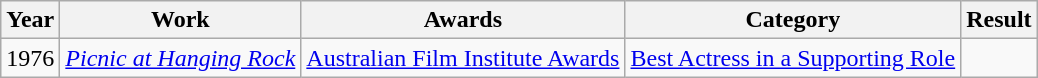<table class="wikitable">
<tr>
<th>Year</th>
<th>Work</th>
<th>Awards</th>
<th>Category</th>
<th>Result</th>
</tr>
<tr>
<td>1976</td>
<td><em><a href='#'>Picnic at Hanging Rock</a></em></td>
<td><a href='#'>Australian Film Institute Awards</a></td>
<td><a href='#'>Best Actress in a Supporting Role</a></td>
<td></td>
</tr>
</table>
